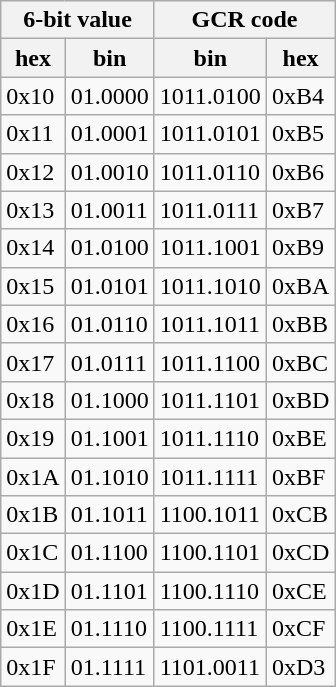<table class="wikitable">
<tr>
<th colspan="2">6-bit value</th>
<th colspan="2">GCR code</th>
</tr>
<tr>
<th>hex</th>
<th>bin</th>
<th>bin</th>
<th>hex</th>
</tr>
<tr>
<td>0x10</td>
<td>01.0000</td>
<td>1011.0100</td>
<td>0xB4</td>
</tr>
<tr>
<td>0x11</td>
<td>01.0001</td>
<td>1011.0101</td>
<td>0xB5</td>
</tr>
<tr>
<td>0x12</td>
<td>01.0010</td>
<td>1011.0110</td>
<td>0xB6</td>
</tr>
<tr>
<td>0x13</td>
<td>01.0011</td>
<td>1011.0111</td>
<td>0xB7</td>
</tr>
<tr>
<td>0x14</td>
<td>01.0100</td>
<td>1011.1001</td>
<td>0xB9</td>
</tr>
<tr>
<td>0x15</td>
<td>01.0101</td>
<td>1011.1010</td>
<td>0xBA</td>
</tr>
<tr>
<td>0x16</td>
<td>01.0110</td>
<td>1011.1011</td>
<td>0xBB</td>
</tr>
<tr>
<td>0x17</td>
<td>01.0111</td>
<td>1011.1100</td>
<td>0xBC</td>
</tr>
<tr>
<td>0x18</td>
<td>01.1000</td>
<td>1011.1101</td>
<td>0xBD</td>
</tr>
<tr>
<td>0x19</td>
<td>01.1001</td>
<td>1011.1110</td>
<td>0xBE</td>
</tr>
<tr>
<td>0x1A</td>
<td>01.1010</td>
<td>1011.1111</td>
<td>0xBF</td>
</tr>
<tr>
<td>0x1B</td>
<td>01.1011</td>
<td>1100.1011</td>
<td>0xCB</td>
</tr>
<tr>
<td>0x1C</td>
<td>01.1100</td>
<td>1100.1101</td>
<td>0xCD</td>
</tr>
<tr>
<td>0x1D</td>
<td>01.1101</td>
<td>1100.1110</td>
<td>0xCE</td>
</tr>
<tr>
<td>0x1E</td>
<td>01.1110</td>
<td>1100.1111</td>
<td>0xCF</td>
</tr>
<tr>
<td>0x1F</td>
<td>01.1111</td>
<td>1101.0011</td>
<td>0xD3</td>
</tr>
</table>
